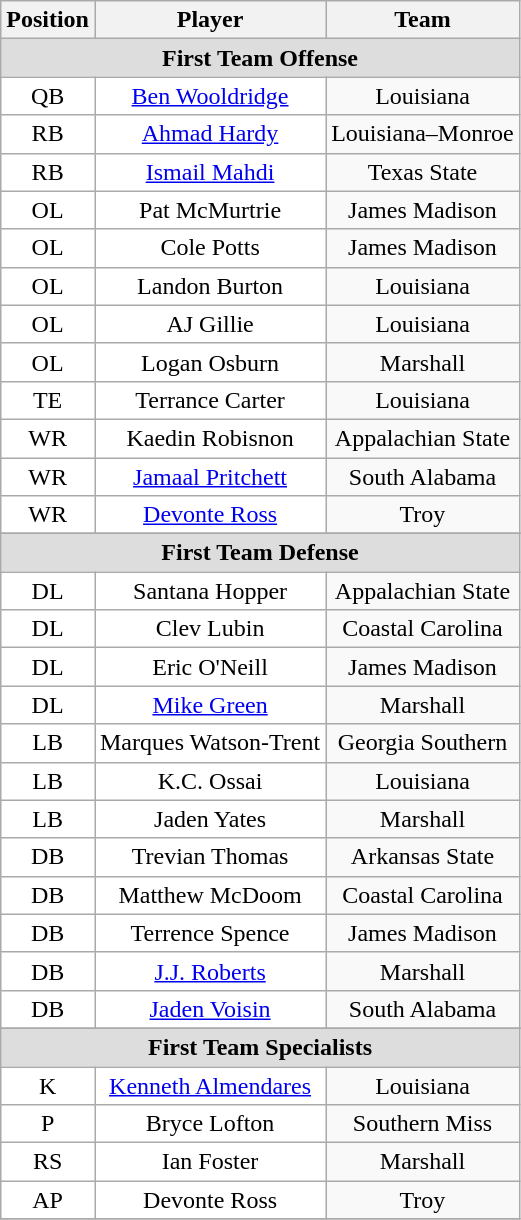<table class="wikitable" border="0">
<tr>
<th>Position</th>
<th>Player</th>
<th>Team</th>
</tr>
<tr>
<td colspan="3" style="text-align:center; background:#ddd;"><strong>First Team Offense </strong></td>
</tr>
<tr style="text-align:center;">
<td style="background:white">QB</td>
<td style="background:white"><a href='#'>Ben Wooldridge</a></td>
<td style=>Louisiana</td>
</tr>
<tr style="text-align:center;">
<td style="background:white">RB</td>
<td style="background:white"><a href='#'>Ahmad Hardy</a></td>
<td style=>Louisiana–Monroe</td>
</tr>
<tr style="text-align:center;">
<td style="background:white">RB</td>
<td style="background:white"><a href='#'>Ismail Mahdi</a></td>
<td style=>Texas State</td>
</tr>
<tr style="text-align:center;">
<td style="background:white">OL</td>
<td style="background:white">Pat McMurtrie</td>
<td style=>James Madison</td>
</tr>
<tr style="text-align:center;">
<td style="background:white">OL</td>
<td style="background:white">Cole Potts</td>
<td style=>James Madison</td>
</tr>
<tr style="text-align:center;">
<td style="background:white">OL</td>
<td style="background:white">Landon Burton</td>
<td style=>Louisiana</td>
</tr>
<tr style="text-align:center;">
<td style="background:white">OL</td>
<td style="background:white">AJ Gillie</td>
<td style=>Louisiana</td>
</tr>
<tr style="text-align:center;">
<td style="background:white">OL</td>
<td style="background:white">Logan Osburn</td>
<td style=>Marshall</td>
</tr>
<tr style="text-align:center;">
<td style="background:white">TE</td>
<td style="background:white">Terrance Carter</td>
<td style=>Louisiana</td>
</tr>
<tr style="text-align:center;">
<td style="background:white">WR</td>
<td style="background:white">Kaedin Robisnon</td>
<td style=>Appalachian State</td>
</tr>
<tr style="text-align:center;">
<td style="background:white">WR</td>
<td style="background:white"><a href='#'>Jamaal Pritchett</a></td>
<td style=>South Alabama</td>
</tr>
<tr style="text-align:center;">
<td style="background:white">WR</td>
<td style="background:white"><a href='#'>Devonte Ross</a></td>
<td style=>Troy</td>
</tr>
<tr style="text-align:center;">
</tr>
<tr>
<td colspan="3" style="text-align:center; background:#ddd;"><strong>First Team Defense</strong></td>
</tr>
<tr style="text-align:center;">
<td style="background:white">DL</td>
<td style="background:white">Santana Hopper</td>
<td style=>Appalachian State</td>
</tr>
<tr style="text-align:center;">
<td style="background:white">DL</td>
<td style="background:white">Clev Lubin</td>
<td style=>Coastal Carolina</td>
</tr>
<tr style="text-align:center;">
<td style="background:white">DL</td>
<td style="background:white">Eric O'Neill</td>
<td style=>James Madison</td>
</tr>
<tr style="text-align:center;">
<td style="background:white">DL</td>
<td style="background:white"><a href='#'>Mike Green</a></td>
<td style=>Marshall</td>
</tr>
<tr style="text-align:center;">
<td style="background:white">LB</td>
<td style="background:white">Marques Watson-Trent</td>
<td style=>Georgia Southern</td>
</tr>
<tr style="text-align:center;">
<td style="background:white">LB</td>
<td style="background:white">K.C. Ossai</td>
<td style=>Louisiana</td>
</tr>
<tr style="text-align:center;">
<td style="background:white">LB</td>
<td style="background:white">Jaden Yates</td>
<td style=>Marshall</td>
</tr>
<tr style="text-align:center;">
<td style="background:white">DB</td>
<td style="background:white">Trevian Thomas</td>
<td style=>Arkansas State</td>
</tr>
<tr style="text-align:center;">
<td style="background:white">DB</td>
<td style="background:white">Matthew McDoom</td>
<td style=>Coastal Carolina</td>
</tr>
<tr style="text-align:center;">
<td style="background:white">DB</td>
<td style="background:white">Terrence Spence</td>
<td style=>James Madison</td>
</tr>
<tr style="text-align:center;">
<td style="background:white">DB</td>
<td style="background:white"><a href='#'>J.J. Roberts</a></td>
<td style=>Marshall</td>
</tr>
<tr style="text-align:center;">
<td style="background:white">DB</td>
<td style="background:white"><a href='#'>Jaden Voisin</a></td>
<td style=>South Alabama</td>
</tr>
<tr style="text-align:center;">
</tr>
<tr>
<td colspan="3" style="text-align:center; background:#ddd;"><strong>First Team Specialists</strong></td>
</tr>
<tr style="text-align:center;">
<td style="background:white">K</td>
<td style="background:white"><a href='#'>Kenneth Almendares</a></td>
<td style=>Louisiana</td>
</tr>
<tr style="text-align:center;">
<td style="background:white">P</td>
<td style="background:white">Bryce Lofton</td>
<td style=>Southern Miss</td>
</tr>
<tr style="text-align:center;">
<td style="background:white">RS</td>
<td style="background:white">Ian Foster</td>
<td style=>Marshall</td>
</tr>
<tr style="text-align:center;">
<td style="background:white">AP</td>
<td style="background:white">Devonte Ross</td>
<td style=>Troy</td>
</tr>
<tr style="text-align:center;">
</tr>
</table>
